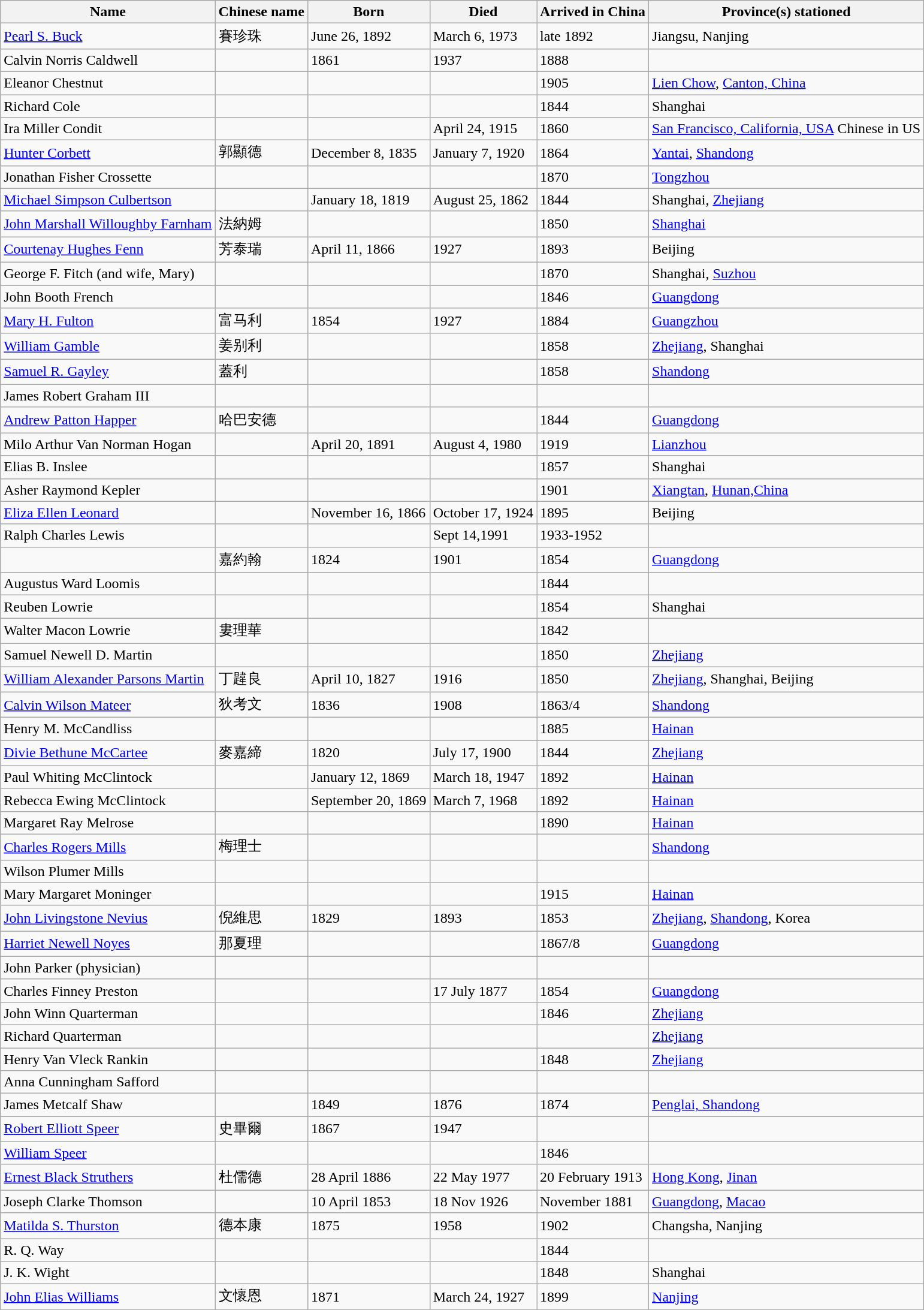<table class="wikitable">
<tr>
<th>Name</th>
<th>Chinese name</th>
<th>Born</th>
<th>Died</th>
<th>Arrived in China</th>
<th>Province(s) stationed</th>
</tr>
<tr>
<td><a href='#'>Pearl S. Buck</a></td>
<td>賽珍珠</td>
<td>June 26, 1892</td>
<td>March 6, 1973</td>
<td>late 1892</td>
<td>Jiangsu, Nanjing</td>
</tr>
<tr>
<td>Calvin Norris Caldwell</td>
<td></td>
<td>1861</td>
<td>1937</td>
<td>1888</td>
<td></td>
</tr>
<tr>
<td>Eleanor Chestnut</td>
<td></td>
<td></td>
<td></td>
<td>1905</td>
<td><a href='#'>Lien Chow</a>, <a href='#'>Canton, China</a></td>
</tr>
<tr>
<td>Richard Cole</td>
<td></td>
<td></td>
<td></td>
<td>1844</td>
<td>Shanghai</td>
</tr>
<tr>
<td Ira Condit>Ira Miller Condit</td>
<td></td>
<td></td>
<td>April 24, 1915</td>
<td>1860</td>
<td><a href='#'>San Francisco, California, USA</a> Chinese in US</td>
</tr>
<tr>
<td><a href='#'>Hunter Corbett</a></td>
<td>郭顯德</td>
<td>December 8, 1835</td>
<td>January 7, 1920</td>
<td>1864</td>
<td><a href='#'>Yantai</a>, <a href='#'>Shandong</a></td>
</tr>
<tr>
<td>Jonathan Fisher Crossette</td>
<td></td>
<td></td>
<td></td>
<td>1870</td>
<td><a href='#'>Tongzhou</a></td>
</tr>
<tr>
<td><a href='#'>Michael Simpson Culbertson</a></td>
<td></td>
<td>January 18, 1819</td>
<td>August 25, 1862</td>
<td>1844</td>
<td>Shanghai, <a href='#'>Zhejiang</a></td>
</tr>
<tr>
<td><a href='#'>John Marshall Willoughby Farnham</a></td>
<td>法納姆</td>
<td></td>
<td></td>
<td>1850</td>
<td><a href='#'>Shanghai</a></td>
</tr>
<tr>
<td><a href='#'>Courtenay Hughes Fenn</a></td>
<td>芳泰瑞</td>
<td>April 11, 1866</td>
<td>1927</td>
<td>1893</td>
<td>Beijing</td>
</tr>
<tr>
<td>George F. Fitch (and wife, Mary)</td>
<td></td>
<td></td>
<td></td>
<td>1870</td>
<td>Shanghai, <a href='#'>Suzhou</a></td>
</tr>
<tr>
<td>John Booth French</td>
<td></td>
<td></td>
<td></td>
<td>1846</td>
<td><a href='#'>Guangdong</a></td>
</tr>
<tr>
<td><a href='#'>Mary H. Fulton</a></td>
<td>富马利</td>
<td>1854</td>
<td>1927</td>
<td>1884</td>
<td><a href='#'>Guangzhou</a></td>
</tr>
<tr>
<td><a href='#'>William Gamble</a></td>
<td>姜别利</td>
<td></td>
<td></td>
<td>1858</td>
<td><a href='#'>Zhejiang</a>, Shanghai</td>
</tr>
<tr>
<td><a href='#'>Samuel R. Gayley</a></td>
<td>蓋利</td>
<td></td>
<td></td>
<td>1858</td>
<td><a href='#'>Shandong</a></td>
</tr>
<tr>
<td>James Robert Graham III</td>
<td></td>
<td></td>
<td></td>
<td></td>
<td></td>
</tr>
<tr>
<td><a href='#'>Andrew Patton Happer</a></td>
<td>哈巴安德</td>
<td></td>
<td></td>
<td>1844</td>
<td><a href='#'>Guangdong</a></td>
</tr>
<tr>
<td>Milo Arthur Van Norman Hogan</td>
<td></td>
<td>April 20, 1891</td>
<td>August 4, 1980</td>
<td>1919</td>
<td><a href='#'>Lianzhou</a></td>
</tr>
<tr>
<td>Elias B. Inslee</td>
<td></td>
<td></td>
<td></td>
<td>1857</td>
<td>Shanghai</td>
</tr>
<tr>
<td>Asher Raymond Kepler</td>
<td></td>
<td></td>
<td></td>
<td>1901</td>
<td><a href='#'>Xiangtan</a>, <a href='#'>Hunan,China</a></td>
</tr>
<tr>
<td><a href='#'>Eliza Ellen Leonard</a></td>
<td></td>
<td>November 16, 1866</td>
<td>October 17, 1924</td>
<td>1895</td>
<td>Beijing</td>
</tr>
<tr>
<td>Ralph Charles Lewis</td>
<td></td>
<td></td>
<td>Sept 14,1991</td>
<td>1933-1952</td>
<td></td>
</tr>
<tr>
<td></td>
<td>嘉約翰</td>
<td>1824</td>
<td>1901</td>
<td>1854</td>
<td><a href='#'>Guangdong</a></td>
</tr>
<tr>
<td>Augustus Ward Loomis</td>
<td></td>
<td></td>
<td></td>
<td>1844</td>
<td></td>
</tr>
<tr>
<td>Reuben Lowrie</td>
<td></td>
<td></td>
<td></td>
<td>1854</td>
<td>Shanghai</td>
</tr>
<tr>
<td>Walter Macon Lowrie</td>
<td>婁理華</td>
<td></td>
<td></td>
<td>1842</td>
<td></td>
</tr>
<tr>
<td>Samuel Newell D. Martin</td>
<td></td>
<td></td>
<td></td>
<td>1850</td>
<td><a href='#'>Zhejiang</a></td>
</tr>
<tr>
<td><a href='#'>William Alexander Parsons Martin</a></td>
<td>丁韙良</td>
<td>April 10, 1827</td>
<td>1916</td>
<td>1850</td>
<td><a href='#'>Zhejiang</a>, Shanghai, Beijing</td>
</tr>
<tr>
<td><a href='#'>Calvin Wilson Mateer</a></td>
<td>狄考文</td>
<td>1836</td>
<td>1908</td>
<td>1863/4</td>
<td><a href='#'>Shandong</a></td>
</tr>
<tr>
<td>Henry M. McCandliss</td>
<td></td>
<td></td>
<td></td>
<td>1885</td>
<td><a href='#'>Hainan</a></td>
</tr>
<tr>
<td><a href='#'>Divie Bethune McCartee</a></td>
<td>麥嘉締</td>
<td>1820</td>
<td>July 17, 1900</td>
<td>1844</td>
<td><a href='#'>Zhejiang</a></td>
</tr>
<tr>
<td>Paul Whiting McClintock</td>
<td></td>
<td>January 12, 1869</td>
<td>March 18, 1947</td>
<td>1892</td>
<td><a href='#'>Hainan</a></td>
</tr>
<tr>
<td>Rebecca Ewing McClintock</td>
<td></td>
<td>September 20, 1869</td>
<td>March 7, 1968</td>
<td>1892</td>
<td><a href='#'>Hainan</a></td>
</tr>
<tr>
<td>Margaret Ray Melrose</td>
<td></td>
<td></td>
<td></td>
<td>1890</td>
<td><a href='#'>Hainan</a></td>
</tr>
<tr>
<td><a href='#'>Charles Rogers Mills</a></td>
<td>梅理士</td>
<td></td>
<td></td>
<td></td>
<td><a href='#'>Shandong</a></td>
</tr>
<tr>
<td>Wilson Plumer Mills</td>
<td></td>
<td></td>
<td></td>
<td></td>
<td></td>
</tr>
<tr>
<td>Mary Margaret Moninger</td>
<td></td>
<td></td>
<td></td>
<td>1915</td>
<td><a href='#'>Hainan</a></td>
</tr>
<tr>
<td><a href='#'>John Livingstone Nevius</a></td>
<td>倪維思</td>
<td>1829</td>
<td>1893</td>
<td>1853</td>
<td><a href='#'>Zhejiang</a>, <a href='#'>Shandong</a>, Korea</td>
</tr>
<tr>
<td><a href='#'>Harriet Newell Noyes</a></td>
<td>那夏理</td>
<td></td>
<td></td>
<td>1867/8</td>
<td><a href='#'>Guangdong</a></td>
</tr>
<tr>
<td>John Parker (physician)</td>
<td></td>
<td></td>
<td></td>
<td></td>
<td></td>
</tr>
<tr>
<td>Charles Finney Preston</td>
<td></td>
<td></td>
<td>17 July 1877</td>
<td>1854</td>
<td><a href='#'>Guangdong</a></td>
</tr>
<tr>
<td>John Winn Quarterman</td>
<td></td>
<td></td>
<td></td>
<td>1846</td>
<td><a href='#'>Zhejiang</a></td>
</tr>
<tr>
<td>Richard Quarterman</td>
<td></td>
<td></td>
<td></td>
<td></td>
<td><a href='#'>Zhejiang</a></td>
</tr>
<tr>
<td>Henry Van Vleck Rankin</td>
<td></td>
<td></td>
<td></td>
<td>1848</td>
<td><a href='#'>Zhejiang</a></td>
</tr>
<tr>
<td>Anna Cunningham Safford</td>
<td></td>
<td></td>
<td></td>
<td></td>
<td></td>
</tr>
<tr>
<td>James Metcalf Shaw</td>
<td></td>
<td>1849</td>
<td>1876</td>
<td>1874</td>
<td><a href='#'>Penglai, Shandong</a></td>
</tr>
<tr>
<td><a href='#'>Robert Elliott Speer</a></td>
<td>史畢爾</td>
<td>1867</td>
<td>1947</td>
<td></td>
<td></td>
</tr>
<tr>
<td><a href='#'>William Speer</a></td>
<td></td>
<td></td>
<td></td>
<td>1846</td>
<td></td>
</tr>
<tr>
<td><a href='#'>Ernest Black Struthers</a></td>
<td>杜儒德</td>
<td>28 April 1886</td>
<td>22 May 1977</td>
<td>20 February 1913</td>
<td><a href='#'>Hong Kong</a>, <a href='#'>Jinan</a></td>
</tr>
<tr>
<td>Joseph Clarke Thomson</td>
<td></td>
<td>10 April 1853</td>
<td>18 Nov 1926</td>
<td>November 1881</td>
<td><a href='#'>Guangdong</a>, <a href='#'>Macao</a></td>
</tr>
<tr>
<td><a href='#'>Matilda S. Thurston</a></td>
<td>德本康</td>
<td>1875</td>
<td>1958</td>
<td>1902</td>
<td>Changsha, Nanjing</td>
</tr>
<tr>
<td>R. Q. Way</td>
<td></td>
<td></td>
<td></td>
<td>1844</td>
<td></td>
</tr>
<tr>
<td>J. K. Wight</td>
<td></td>
<td></td>
<td></td>
<td>1848</td>
<td>Shanghai</td>
</tr>
<tr>
<td><a href='#'>John Elias Williams</a></td>
<td>文懷恩</td>
<td>1871</td>
<td>March 24, 1927</td>
<td>1899</td>
<td><a href='#'>Nanjing</a></td>
</tr>
</table>
